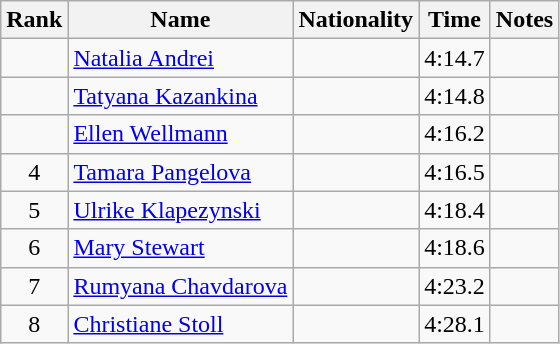<table class="wikitable sortable" style="text-align:center">
<tr>
<th>Rank</th>
<th>Name</th>
<th>Nationality</th>
<th>Time</th>
<th>Notes</th>
</tr>
<tr>
<td></td>
<td align="left"><a href='#'>Natalia Andrei</a></td>
<td align=left></td>
<td>4:14.7</td>
<td></td>
</tr>
<tr>
<td></td>
<td align="left"><a href='#'>Tatyana Kazankina</a></td>
<td align=left></td>
<td>4:14.8</td>
<td></td>
</tr>
<tr>
<td></td>
<td align="left"><a href='#'>Ellen Wellmann</a></td>
<td align=left></td>
<td>4:16.2</td>
<td></td>
</tr>
<tr>
<td>4</td>
<td align="left"><a href='#'>Tamara Pangelova</a></td>
<td align=left></td>
<td>4:16.5</td>
<td></td>
</tr>
<tr>
<td>5</td>
<td align="left"><a href='#'>Ulrike Klapezynski</a></td>
<td align=left></td>
<td>4:18.4</td>
<td></td>
</tr>
<tr>
<td>6</td>
<td align="left"><a href='#'>Mary Stewart</a></td>
<td align=left></td>
<td>4:18.6</td>
<td></td>
</tr>
<tr>
<td>7</td>
<td align="left"><a href='#'>Rumyana Chavdarova</a></td>
<td align=left></td>
<td>4:23.2</td>
<td></td>
</tr>
<tr>
<td>8</td>
<td align="left"><a href='#'>Christiane Stoll</a></td>
<td align=left></td>
<td>4:28.1</td>
<td></td>
</tr>
</table>
